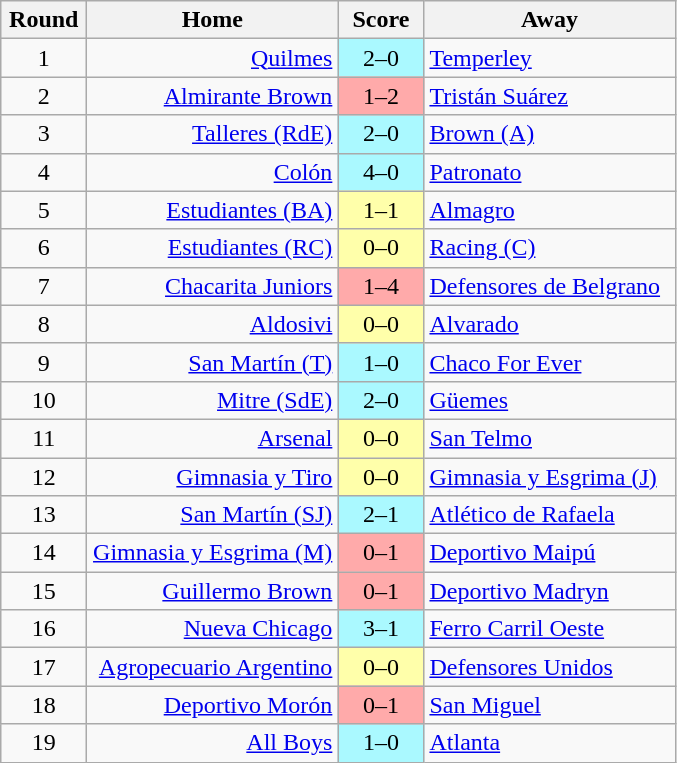<table class="wikitable" style="text-align: center">
<tr>
<th width=50>Round</th>
<th width=160>Home</th>
<th width=50>Score</th>
<th width=160>Away</th>
</tr>
<tr>
<td>1</td>
<td style="text-align:right"><a href='#'>Quilmes</a></td>
<td bgcolor=AAF9FF>2–0</td>
<td style="text-align:left"><a href='#'>Temperley</a></td>
</tr>
<tr>
<td>2</td>
<td style="text-align:right"><a href='#'>Almirante Brown</a></td>
<td bgcolor=FFAAAA>1–2</td>
<td style="text-align:left"><a href='#'>Tristán Suárez</a></td>
</tr>
<tr>
<td>3</td>
<td style="text-align:right"><a href='#'>Talleres (RdE)</a></td>
<td bgcolor=AAF9FF>2–0</td>
<td style="text-align:left"><a href='#'>Brown (A)</a></td>
</tr>
<tr>
<td>4</td>
<td style="text-align:right"><a href='#'>Colón</a></td>
<td bgcolor=AAF9FF>4–0</td>
<td style="text-align:left"><a href='#'>Patronato</a></td>
</tr>
<tr>
<td>5</td>
<td style="text-align:right"><a href='#'>Estudiantes (BA)</a></td>
<td bgcolor=FFFFAA>1–1</td>
<td style="text-align:left"><a href='#'>Almagro</a></td>
</tr>
<tr>
<td>6</td>
<td style="text-align:right"><a href='#'>Estudiantes (RC)</a></td>
<td bgcolor=FFFFAA>0–0</td>
<td style="text-align:left"><a href='#'>Racing (C)</a></td>
</tr>
<tr>
<td>7</td>
<td style="text-align:right"><a href='#'>Chacarita Juniors</a></td>
<td bgcolor=FFAAAA>1–4</td>
<td style="text-align:left"><a href='#'>Defensores de Belgrano</a></td>
</tr>
<tr>
<td>8</td>
<td style="text-align:right"><a href='#'>Aldosivi</a></td>
<td bgcolor=FFFFAA>0–0</td>
<td style="text-align:left"><a href='#'>Alvarado</a></td>
</tr>
<tr>
<td>9</td>
<td style="text-align:right"><a href='#'>San Martín (T)</a></td>
<td bgcolor=AAF9FF>1–0</td>
<td style="text-align:left"><a href='#'>Chaco For Ever</a></td>
</tr>
<tr>
<td>10</td>
<td style="text-align:right"><a href='#'>Mitre (SdE)</a></td>
<td bgcolor=AAF9FF>2–0</td>
<td style="text-align:left"><a href='#'>Güemes</a></td>
</tr>
<tr>
<td>11</td>
<td style="text-align:right"><a href='#'>Arsenal</a></td>
<td bgcolor=FFFFAA>0–0</td>
<td style="text-align:left"><a href='#'>San Telmo</a></td>
</tr>
<tr>
<td>12</td>
<td style="text-align:right"><a href='#'>Gimnasia y Tiro</a></td>
<td bgcolor=FFFFAA>0–0</td>
<td style="text-align:left"><a href='#'>Gimnasia y Esgrima (J)</a></td>
</tr>
<tr>
<td>13</td>
<td style="text-align:right"><a href='#'>San Martín (SJ)</a></td>
<td bgcolor=AAF9FF>2–1</td>
<td style="text-align:left"><a href='#'>Atlético de Rafaela</a></td>
</tr>
<tr>
<td>14</td>
<td style="text-align:right"><a href='#'>Gimnasia y Esgrima (M)</a></td>
<td bgcolor=FFAAAA>0–1</td>
<td style="text-align:left"><a href='#'>Deportivo Maipú</a></td>
</tr>
<tr>
<td>15</td>
<td style="text-align:right"><a href='#'>Guillermo Brown</a></td>
<td bgcolor=FFAAAA>0–1</td>
<td style="text-align:left"><a href='#'>Deportivo Madryn</a></td>
</tr>
<tr>
<td>16</td>
<td style="text-align:right"><a href='#'>Nueva Chicago</a></td>
<td bgcolor=AAF9FF>3–1</td>
<td style="text-align:left"><a href='#'>Ferro Carril Oeste</a></td>
</tr>
<tr>
<td>17</td>
<td style="text-align:right"><a href='#'>Agropecuario Argentino</a></td>
<td bgcolor=FFFFAA>0–0</td>
<td style="text-align:left"><a href='#'>Defensores Unidos</a></td>
</tr>
<tr>
<td>18</td>
<td style="text-align:right"><a href='#'>Deportivo Morón</a></td>
<td bgcolor=FFAAAA>0–1</td>
<td style="text-align:left"><a href='#'>San Miguel</a></td>
</tr>
<tr>
<td>19</td>
<td style="text-align:right"><a href='#'>All Boys</a></td>
<td bgcolor=AAF9FF>1–0</td>
<td style="text-align:left"><a href='#'>Atlanta</a></td>
</tr>
</table>
